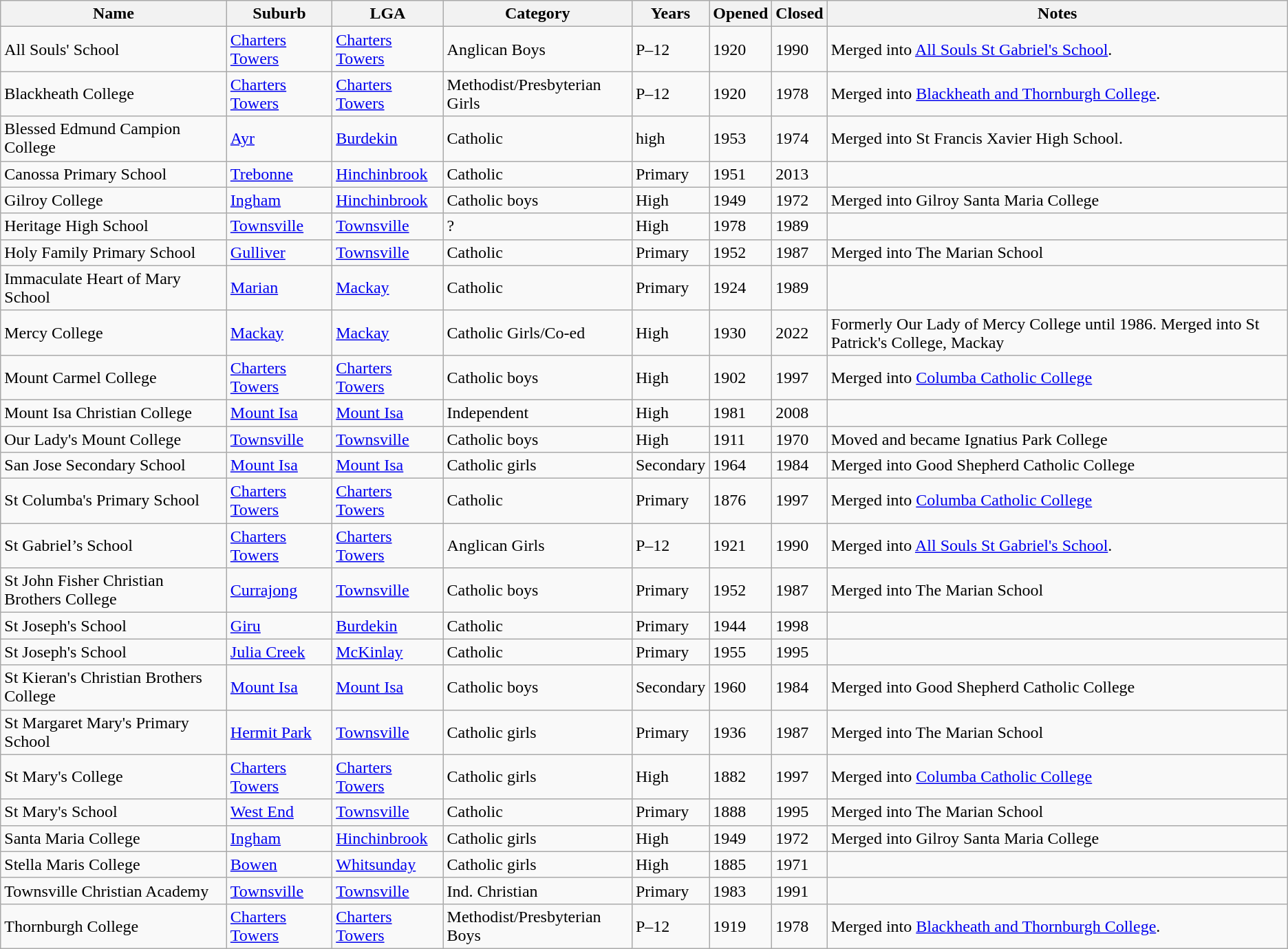<table class="wikitable sortable">
<tr>
<th>Name</th>
<th>Suburb</th>
<th>LGA</th>
<th>Category</th>
<th>Years</th>
<th>Opened</th>
<th>Closed</th>
<th>Notes</th>
</tr>
<tr>
<td>All Souls' School</td>
<td><a href='#'>Charters Towers</a></td>
<td><a href='#'>Charters Towers</a></td>
<td>Anglican Boys</td>
<td>P–12</td>
<td>1920</td>
<td>1990</td>
<td>Merged into <a href='#'>All Souls St Gabriel's School</a>.</td>
</tr>
<tr>
<td>Blackheath College</td>
<td><a href='#'>Charters Towers</a></td>
<td><a href='#'>Charters Towers</a></td>
<td>Methodist/Presbyterian Girls</td>
<td>P–12</td>
<td>1920</td>
<td>1978</td>
<td>Merged into <a href='#'>Blackheath and Thornburgh College</a>.</td>
</tr>
<tr>
<td>Blessed Edmund Campion College</td>
<td><a href='#'>Ayr</a></td>
<td><a href='#'>Burdekin</a></td>
<td>Catholic</td>
<td>high</td>
<td>1953</td>
<td>1974</td>
<td>Merged into St Francis Xavier High School.</td>
</tr>
<tr>
<td>Canossa Primary School</td>
<td><a href='#'>Trebonne</a></td>
<td><a href='#'>Hinchinbrook</a></td>
<td>Catholic</td>
<td>Primary</td>
<td>1951</td>
<td>2013</td>
<td></td>
</tr>
<tr>
<td>Gilroy College</td>
<td><a href='#'>Ingham</a></td>
<td><a href='#'>Hinchinbrook</a></td>
<td>Catholic boys</td>
<td>High</td>
<td>1949</td>
<td>1972</td>
<td>Merged into Gilroy Santa Maria College</td>
</tr>
<tr>
<td>Heritage High School</td>
<td><a href='#'>Townsville</a></td>
<td><a href='#'>Townsville</a></td>
<td>?</td>
<td>High</td>
<td>1978</td>
<td>1989</td>
<td></td>
</tr>
<tr>
<td>Holy Family Primary School</td>
<td><a href='#'>Gulliver</a></td>
<td><a href='#'>Townsville</a></td>
<td>Catholic</td>
<td>Primary</td>
<td>1952</td>
<td>1987</td>
<td>Merged into The Marian School</td>
</tr>
<tr>
<td>Immaculate Heart of Mary School</td>
<td><a href='#'>Marian</a></td>
<td><a href='#'>Mackay</a></td>
<td>Catholic</td>
<td>Primary</td>
<td>1924</td>
<td>1989</td>
<td></td>
</tr>
<tr>
<td>Mercy College</td>
<td><a href='#'>Mackay</a></td>
<td><a href='#'>Mackay</a></td>
<td>Catholic Girls/Co-ed</td>
<td>High</td>
<td>1930</td>
<td>2022</td>
<td>Formerly Our Lady of Mercy College until 1986. Merged into St Patrick's College, Mackay</td>
</tr>
<tr>
<td>Mount Carmel College</td>
<td><a href='#'>Charters Towers</a></td>
<td><a href='#'>Charters Towers</a></td>
<td>Catholic boys</td>
<td>High</td>
<td>1902</td>
<td>1997</td>
<td>Merged into <a href='#'>Columba Catholic College</a></td>
</tr>
<tr>
<td>Mount Isa Christian College</td>
<td><a href='#'>Mount Isa</a></td>
<td><a href='#'>Mount Isa</a></td>
<td>Independent</td>
<td>High</td>
<td>1981</td>
<td>2008</td>
<td></td>
</tr>
<tr>
<td>Our Lady's Mount College</td>
<td><a href='#'>Townsville</a></td>
<td><a href='#'>Townsville</a></td>
<td>Catholic boys</td>
<td>High</td>
<td>1911</td>
<td>1970</td>
<td>Moved and became Ignatius Park College</td>
</tr>
<tr>
<td>San Jose Secondary School</td>
<td><a href='#'>Mount Isa</a></td>
<td><a href='#'>Mount Isa</a></td>
<td>Catholic girls</td>
<td>Secondary</td>
<td>1964</td>
<td>1984</td>
<td>Merged into Good Shepherd Catholic College</td>
</tr>
<tr>
<td>St Columba's Primary School</td>
<td><a href='#'>Charters Towers</a></td>
<td><a href='#'>Charters Towers</a></td>
<td>Catholic</td>
<td>Primary</td>
<td>1876</td>
<td>1997</td>
<td>Merged into <a href='#'>Columba Catholic College</a></td>
</tr>
<tr>
<td>St Gabriel’s School</td>
<td><a href='#'>Charters Towers</a></td>
<td><a href='#'>Charters Towers</a></td>
<td>Anglican Girls</td>
<td>P–12</td>
<td>1921</td>
<td>1990</td>
<td>Merged into <a href='#'>All Souls St Gabriel's School</a>.</td>
</tr>
<tr>
<td>St John Fisher Christian Brothers College</td>
<td><a href='#'>Currajong</a></td>
<td><a href='#'>Townsville</a></td>
<td>Catholic boys</td>
<td>Primary</td>
<td>1952</td>
<td>1987</td>
<td>Merged into The Marian School</td>
</tr>
<tr>
<td>St Joseph's School</td>
<td><a href='#'>Giru</a></td>
<td><a href='#'>Burdekin</a></td>
<td>Catholic</td>
<td>Primary</td>
<td>1944</td>
<td>1998</td>
<td></td>
</tr>
<tr>
<td>St Joseph's School</td>
<td><a href='#'>Julia Creek</a></td>
<td><a href='#'>McKinlay</a></td>
<td>Catholic</td>
<td>Primary</td>
<td>1955</td>
<td>1995</td>
<td></td>
</tr>
<tr>
<td>St Kieran's Christian Brothers College</td>
<td><a href='#'>Mount Isa</a></td>
<td><a href='#'>Mount Isa</a></td>
<td>Catholic boys</td>
<td>Secondary</td>
<td>1960</td>
<td>1984</td>
<td>Merged into Good Shepherd Catholic College</td>
</tr>
<tr>
<td>St Margaret Mary's Primary School</td>
<td><a href='#'>Hermit Park</a></td>
<td><a href='#'>Townsville</a></td>
<td>Catholic girls</td>
<td>Primary</td>
<td>1936</td>
<td>1987</td>
<td>Merged into The Marian School</td>
</tr>
<tr>
<td>St Mary's College</td>
<td><a href='#'>Charters Towers</a></td>
<td><a href='#'>Charters Towers</a></td>
<td>Catholic girls</td>
<td>High</td>
<td>1882</td>
<td>1997</td>
<td>Merged into <a href='#'>Columba Catholic College</a></td>
</tr>
<tr>
<td>St Mary's School</td>
<td><a href='#'>West End</a></td>
<td><a href='#'>Townsville</a></td>
<td>Catholic</td>
<td>Primary</td>
<td>1888</td>
<td>1995</td>
<td>Merged into The Marian School</td>
</tr>
<tr>
<td>Santa Maria College</td>
<td><a href='#'>Ingham</a></td>
<td><a href='#'>Hinchinbrook</a></td>
<td>Catholic girls</td>
<td>High</td>
<td>1949</td>
<td>1972</td>
<td>Merged into Gilroy Santa Maria College</td>
</tr>
<tr>
<td>Stella Maris College</td>
<td><a href='#'>Bowen</a></td>
<td><a href='#'>Whitsunday</a></td>
<td>Catholic girls</td>
<td>High</td>
<td>1885</td>
<td>1971</td>
<td></td>
</tr>
<tr>
<td>Townsville Christian Academy</td>
<td><a href='#'>Townsville</a></td>
<td><a href='#'>Townsville</a></td>
<td>Ind. Christian</td>
<td>Primary</td>
<td>1983</td>
<td>1991</td>
<td></td>
</tr>
<tr>
<td>Thornburgh College</td>
<td><a href='#'>Charters Towers</a></td>
<td><a href='#'>Charters Towers</a></td>
<td>Methodist/Presbyterian Boys</td>
<td>P–12</td>
<td>1919</td>
<td>1978</td>
<td>Merged into <a href='#'>Blackheath and Thornburgh College</a>.</td>
</tr>
</table>
